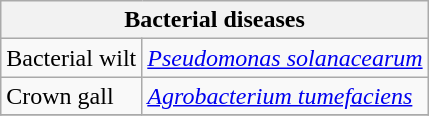<table class="wikitable" style="clear">
<tr>
<th colspan=2><strong>Bacterial diseases</strong><br></th>
</tr>
<tr>
<td>Bacterial wilt</td>
<td><em><a href='#'>Pseudomonas solanacearum</a></em></td>
</tr>
<tr>
<td>Crown gall</td>
<td><em><a href='#'>Agrobacterium tumefaciens</a></em></td>
</tr>
<tr>
</tr>
</table>
